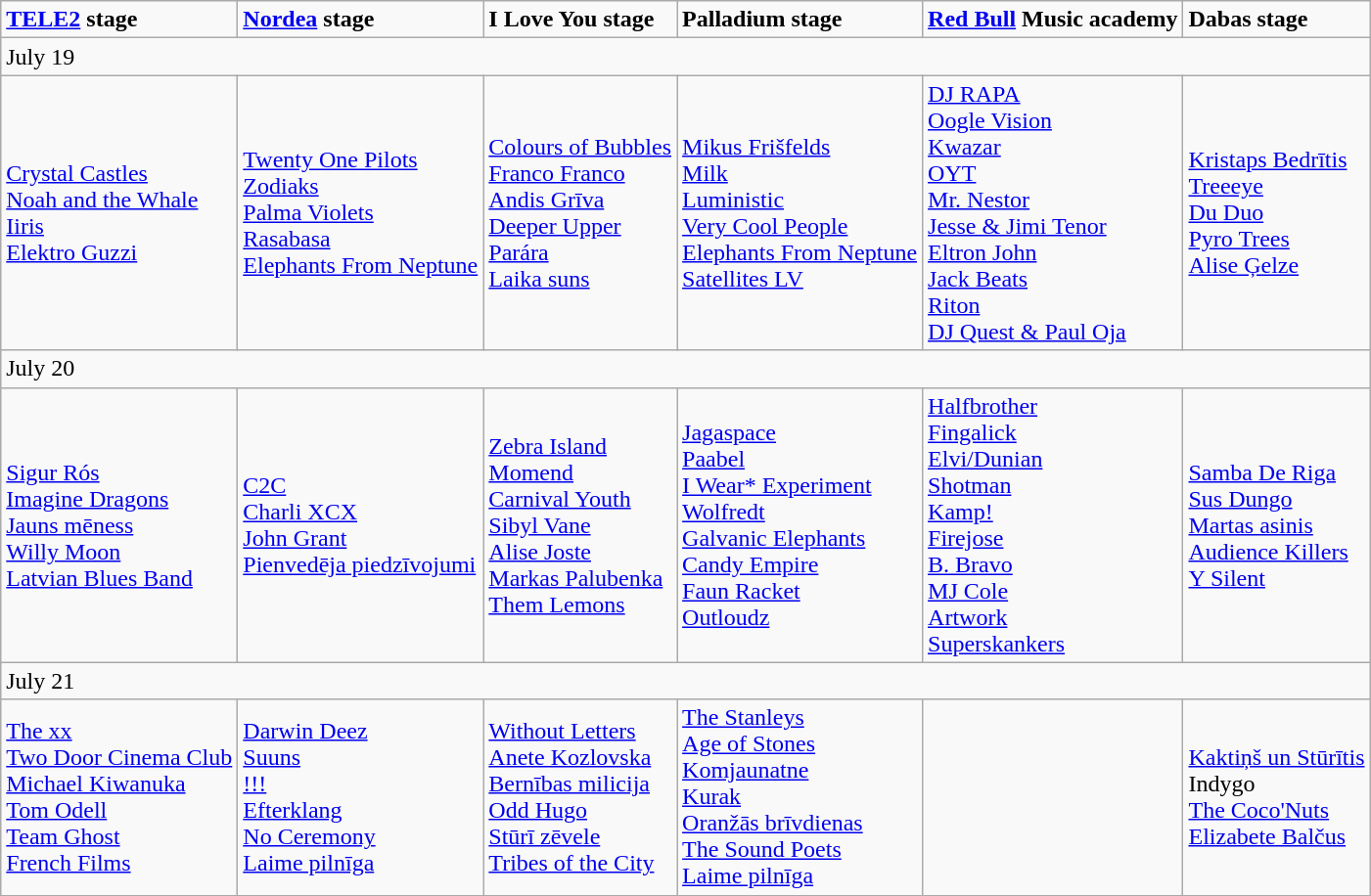<table class="wikitable">
<tr>
<td><strong><a href='#'>TELE2</a> stage</strong></td>
<td><strong><a href='#'>Nordea</a> stage</strong></td>
<td><strong>I Love You stage</strong></td>
<td><strong>Palladium stage</strong></td>
<td><strong><a href='#'>Red Bull</a> Music academy</strong></td>
<td><strong>Dabas stage</strong></td>
</tr>
<tr>
<td colspan="6">July 19</td>
</tr>
<tr>
<td><a href='#'>Crystal Castles</a><br> <a href='#'>Noah and the Whale</a><br> <a href='#'>Iiris</a> <br> <a href='#'>Elektro Guzzi</a></td>
<td><a href='#'>Twenty One Pilots</a><br> <a href='#'>Zodiaks</a><br> <a href='#'>Palma Violets</a><br> <a href='#'>Rasabasa</a><br> <a href='#'>Elephants From Neptune</a></td>
<td><a href='#'>Colours of Bubbles</a><br> <a href='#'>Franco Franco</a><br> <a href='#'>Andis Grīva</a><br> <a href='#'>Deeper Upper</a><br> <a href='#'>Parára</a><br> <a href='#'>Laika suns</a></td>
<td><a href='#'>Mikus Frišfelds</a><br> <a href='#'>Milk</a><br> <a href='#'>Luministic</a><br> <a href='#'>Very Cool People</a><br> <a href='#'>Elephants From Neptune</a><br> <a href='#'>Satellites LV</a></td>
<td><a href='#'>DJ RAPA</a><br> <a href='#'>Oogle Vision</a><br> <a href='#'>Kwazar</a><br> <a href='#'>OYT</a><br> <a href='#'>Mr. Nestor</a><br> <a href='#'>Jesse & Jimi Tenor</a><br> <a href='#'>Eltron John</a><br> <a href='#'>Jack Beats</a><br> <a href='#'>Riton</a><br> <a href='#'>DJ Quest & Paul Oja</a><br></td>
<td><a href='#'>Kristaps Bedrītis</a><br> <a href='#'>Treeeye</a><br> <a href='#'>Du Duo</a><br> <a href='#'>Pyro Trees</a><br> <a href='#'>Alise Ģelze</a></td>
</tr>
<tr>
<td colspan="6">July 20</td>
</tr>
<tr>
<td><a href='#'>Sigur Rós</a><br> <a href='#'>Imagine Dragons</a><br> <a href='#'>Jauns mēness</a><br> <a href='#'>Willy Moon</a><br> <a href='#'>Latvian Blues Band</a></td>
<td><a href='#'>C2C</a><br> <a href='#'>Charli XCX</a><br> <a href='#'>John Grant</a><br> <a href='#'>Pienvedēja piedzīvojumi</a></td>
<td><a href='#'>Zebra Island</a><br> <a href='#'>Momend</a><br> <a href='#'>Carnival Youth</a><br> <a href='#'>Sibyl Vane</a><br> <a href='#'>Alise Joste</a><br> <a href='#'>Markas Palubenka</a><br> <a href='#'>Them Lemons</a></td>
<td><a href='#'>Jagaspace</a><br> <a href='#'>Paabel</a><br> <a href='#'>I Wear* Experiment</a><br> <a href='#'>Wolfredt</a><br> <a href='#'>Galvanic Elephants</a><br> <a href='#'>Candy Empire</a><br> <a href='#'>Faun Racket</a><br> <a href='#'>Outloudz</a></td>
<td><a href='#'>Halfbrother</a><br> <a href='#'>Fingalick</a><br> <a href='#'>Elvi/Dunian</a><br> <a href='#'>Shotman</a><br> <a href='#'>Kamp!</a><br> <a href='#'>Firejose</a><br> <a href='#'>B. Bravo</a><br> <a href='#'>MJ Cole</a><br> <a href='#'>Artwork</a><br> <a href='#'>Superskankers</a></td>
<td><a href='#'>Samba De Riga</a><br> <a href='#'>Sus Dungo</a><br> <a href='#'>Martas asinis</a><br> <a href='#'>Audience Killers</a><br> <a href='#'>Y Silent</a></td>
</tr>
<tr>
<td colspan="6">July 21</td>
</tr>
<tr>
<td><a href='#'>The xx</a><br> <a href='#'>Two Door Cinema Club</a><br> <a href='#'>Michael Kiwanuka</a><br> <a href='#'>Tom Odell</a><br> <a href='#'>Team Ghost</a><br> <a href='#'>French Films</a></td>
<td><a href='#'>Darwin Deez</a><br> <a href='#'>Suuns</a><br> <a href='#'>!!!</a><br> <a href='#'>Efterklang</a><br> <a href='#'>No Ceremony</a><br> <a href='#'>Laime pilnīga</a></td>
<td><a href='#'>Without Letters</a><br> <a href='#'>Anete Kozlovska</a><br> <a href='#'>Bernības milicija</a><br> <a href='#'>Odd Hugo</a><br> <a href='#'>Stūrī zēvele</a><br> <a href='#'>Tribes of the City</a></td>
<td><a href='#'>The Stanleys</a><br> <a href='#'>Age of Stones</a><br> <a href='#'>Komjaunatne</a><br> <a href='#'>Kurak</a><br> <a href='#'>Oranžās brīvdienas</a><br> <a href='#'>The Sound Poets</a><br> <a href='#'>Laime pilnīga</a></td>
<td></td>
<td><a href='#'>Kaktiņš un Stūrītis</a><br> Indygo<br> <a href='#'>The Coco'Nuts</a><br> <a href='#'>Elizabete Balčus</a></td>
</tr>
</table>
